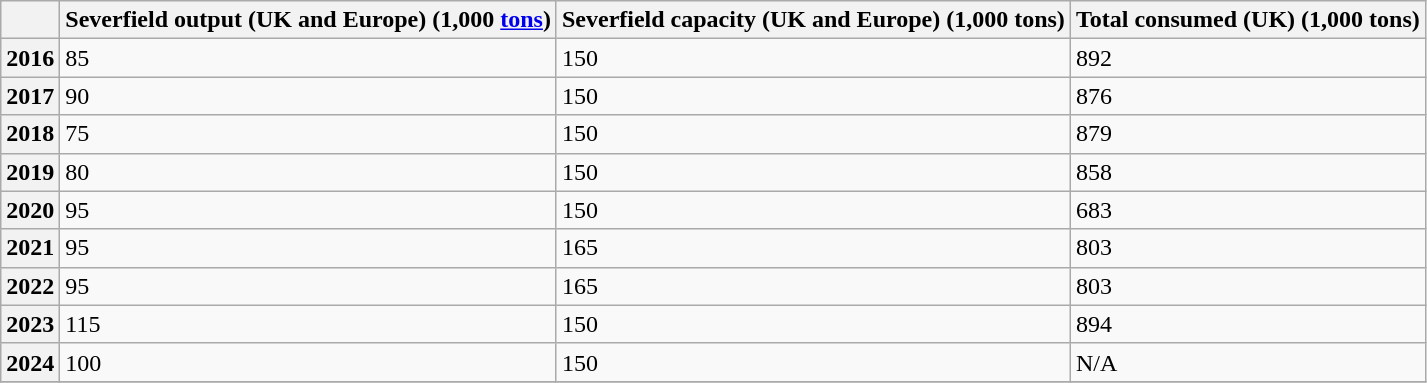<table class="wikitable">
<tr>
<th></th>
<th>Severfield output (UK and Europe) (1,000 <a href='#'>tons</a>)</th>
<th>Severfield capacity (UK and Europe) (1,000 tons)</th>
<th>Total consumed (UK) (1,000 tons)</th>
</tr>
<tr>
<th>2016</th>
<td>85</td>
<td>150</td>
<td>892</td>
</tr>
<tr>
<th>2017</th>
<td>90</td>
<td>150</td>
<td>876</td>
</tr>
<tr>
<th>2018</th>
<td>75</td>
<td>150</td>
<td>879</td>
</tr>
<tr>
<th>2019</th>
<td>80</td>
<td>150</td>
<td>858</td>
</tr>
<tr>
<th>2020</th>
<td>95</td>
<td>150</td>
<td>683</td>
</tr>
<tr>
<th>2021</th>
<td>95</td>
<td>165</td>
<td>803</td>
</tr>
<tr>
<th>2022</th>
<td>95</td>
<td>165</td>
<td>803</td>
</tr>
<tr>
<th>2023</th>
<td>115</td>
<td>150</td>
<td>894</td>
</tr>
<tr>
<th>2024</th>
<td>100</td>
<td>150</td>
<td>N/A</td>
</tr>
<tr>
</tr>
</table>
